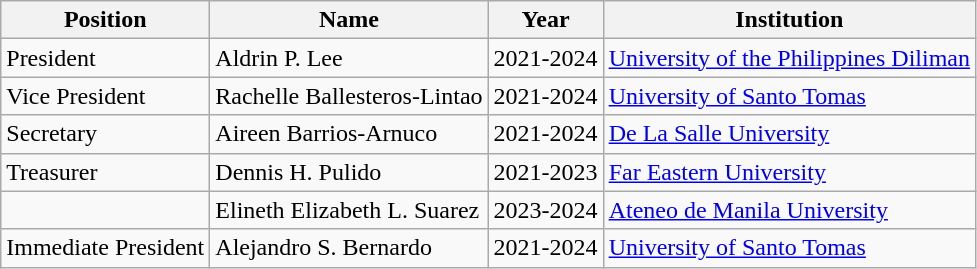<table class=wikitable>
<tr>
<th>Position</th>
<th>Name</th>
<th>Year</th>
<th>Institution</th>
</tr>
<tr>
<td>President</td>
<td>Aldrin P. Lee</td>
<td>2021-2024</td>
<td><a href='#'>University of the Philippines Diliman</a></td>
</tr>
<tr>
<td>Vice President</td>
<td>Rachelle Ballesteros-Lintao</td>
<td>2021-2024</td>
<td><a href='#'>University of Santo Tomas</a></td>
</tr>
<tr>
<td>Secretary</td>
<td>Aireen Barrios-Arnuco</td>
<td>2021-2024</td>
<td><a href='#'>De La Salle University</a></td>
</tr>
<tr>
<td>Treasurer</td>
<td>Dennis H. Pulido</td>
<td>2021-2023</td>
<td><a href='#'>Far Eastern University</a></td>
</tr>
<tr>
<td></td>
<td>Elineth Elizabeth L. Suarez</td>
<td>2023-2024</td>
<td><a href='#'>Ateneo de Manila University</a></td>
</tr>
<tr>
<td>Immediate President</td>
<td>Alejandro S. Bernardo</td>
<td>2021-2024</td>
<td><a href='#'>University of Santo Tomas</a></td>
</tr>
</table>
